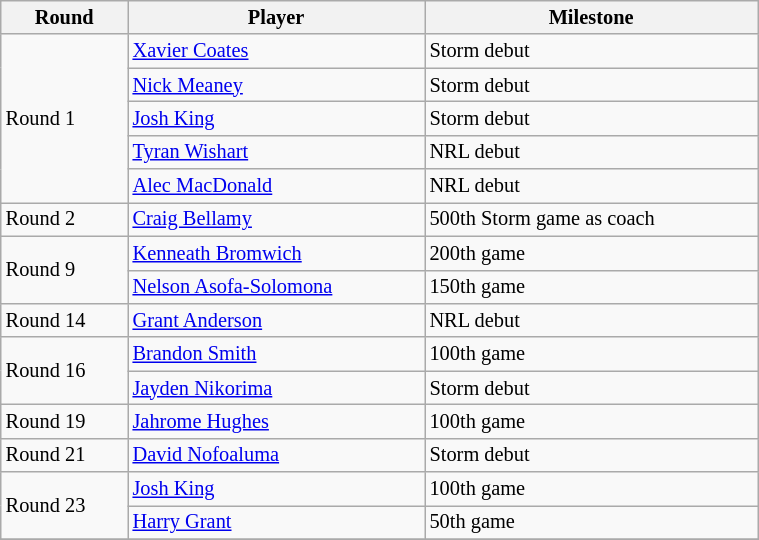<table class="wikitable"  style="font-size:85%; width:40%;">
<tr>
<th>Round</th>
<th>Player</th>
<th>Milestone</th>
</tr>
<tr>
<td rowspan=5>Round 1</td>
<td><a href='#'>Xavier Coates</a></td>
<td>Storm debut</td>
</tr>
<tr>
<td><a href='#'>Nick Meaney</a></td>
<td>Storm debut</td>
</tr>
<tr>
<td><a href='#'>Josh King</a></td>
<td>Storm debut</td>
</tr>
<tr>
<td><a href='#'>Tyran Wishart</a></td>
<td>NRL debut</td>
</tr>
<tr>
<td><a href='#'>Alec MacDonald</a></td>
<td>NRL debut</td>
</tr>
<tr>
<td>Round 2</td>
<td><a href='#'>Craig Bellamy</a></td>
<td>500th Storm game as coach </td>
</tr>
<tr>
<td rowspan=2>Round 9</td>
<td><a href='#'>Kenneath Bromwich</a></td>
<td>200th game</td>
</tr>
<tr>
<td><a href='#'>Nelson Asofa-Solomona</a></td>
<td>150th game</td>
</tr>
<tr>
<td>Round 14</td>
<td><a href='#'>Grant Anderson</a></td>
<td>NRL debut</td>
</tr>
<tr>
<td rowspan=2>Round 16</td>
<td><a href='#'>Brandon Smith</a></td>
<td>100th game</td>
</tr>
<tr>
<td><a href='#'>Jayden Nikorima</a></td>
<td>Storm debut</td>
</tr>
<tr>
<td>Round 19</td>
<td><a href='#'>Jahrome Hughes</a></td>
<td>100th game</td>
</tr>
<tr>
<td>Round 21</td>
<td><a href='#'>David Nofoaluma</a></td>
<td>Storm debut</td>
</tr>
<tr>
<td rowspan=2>Round 23</td>
<td><a href='#'>Josh King</a></td>
<td>100th game</td>
</tr>
<tr>
<td><a href='#'>Harry Grant</a></td>
<td>50th game</td>
</tr>
<tr>
</tr>
</table>
